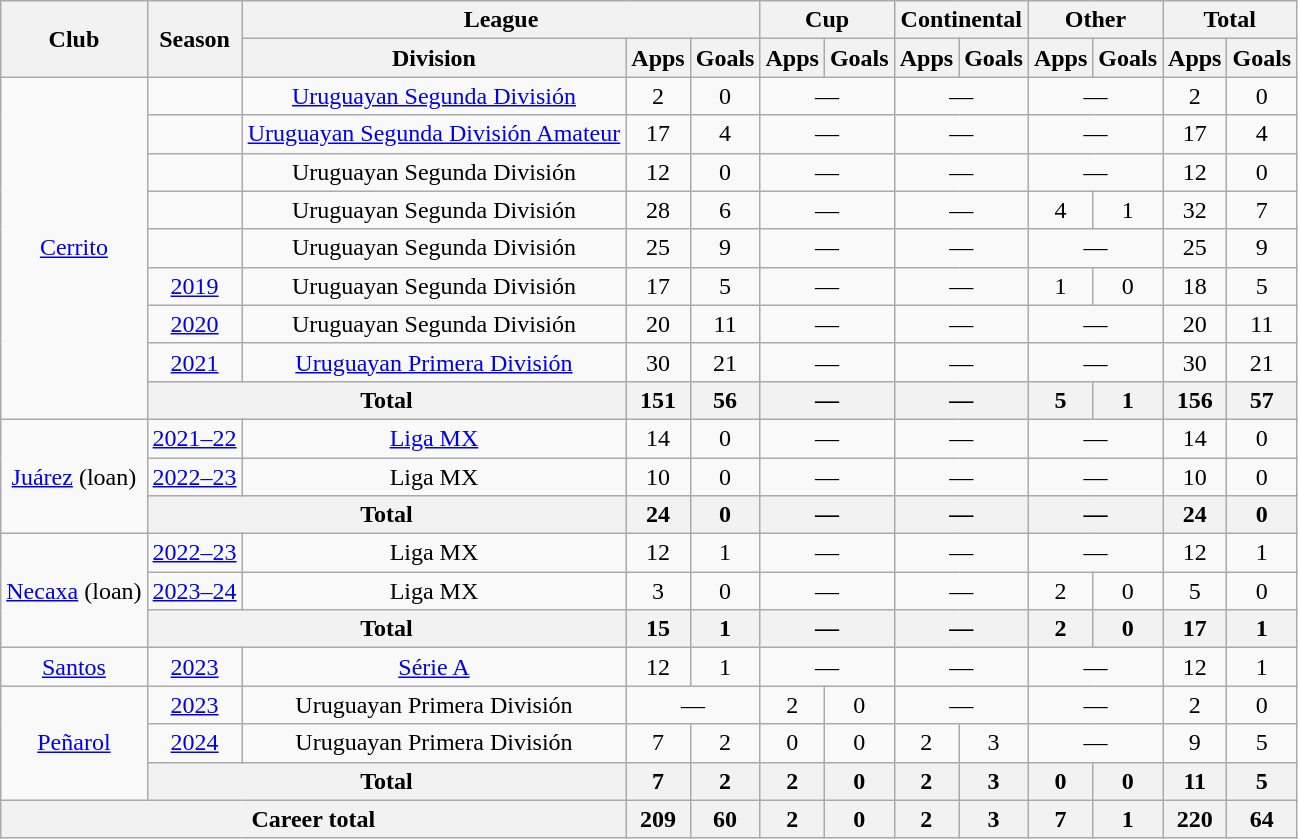<table class="wikitable" Style="text-align: center">
<tr>
<th rowspan="2">Club</th>
<th rowspan="2">Season</th>
<th colspan="3">League</th>
<th colspan="2">Cup</th>
<th colspan="2">Continental</th>
<th colspan="2">Other</th>
<th colspan="2">Total</th>
</tr>
<tr>
<th>Division</th>
<th>Apps</th>
<th>Goals</th>
<th>Apps</th>
<th>Goals</th>
<th>Apps</th>
<th>Goals</th>
<th>Apps</th>
<th>Goals</th>
<th>Apps</th>
<th>Goals</th>
</tr>
<tr>
<td rowspan="9"><a href='#'>Cerrito</a></td>
<td></td>
<td><a href='#'>Uruguayan Segunda División</a></td>
<td>2</td>
<td>0</td>
<td colspan="2">—</td>
<td colspan="2">—</td>
<td colspan="2">—</td>
<td>2</td>
<td>0</td>
</tr>
<tr>
<td></td>
<td><a href='#'>Uruguayan Segunda División Amateur</a></td>
<td>17</td>
<td>4</td>
<td colspan="2">—</td>
<td colspan="2">—</td>
<td colspan="2">—</td>
<td>17</td>
<td>4</td>
</tr>
<tr>
<td></td>
<td>Uruguayan Segunda División</td>
<td>12</td>
<td>0</td>
<td colspan="2">—</td>
<td colspan="2">—</td>
<td colspan="2">—</td>
<td>12</td>
<td>0</td>
</tr>
<tr>
<td></td>
<td>Uruguayan Segunda División</td>
<td>28</td>
<td>6</td>
<td colspan="2">—</td>
<td colspan="2">—</td>
<td>4</td>
<td>1</td>
<td>32</td>
<td>7</td>
</tr>
<tr>
<td></td>
<td>Uruguayan Segunda División</td>
<td>25</td>
<td>9</td>
<td colspan="2">—</td>
<td colspan="2">—</td>
<td colspan="2">—</td>
<td>25</td>
<td>9</td>
</tr>
<tr>
<td><a href='#'>2019</a></td>
<td>Uruguayan Segunda División</td>
<td>17</td>
<td>5</td>
<td colspan="2">—</td>
<td colspan="2">—</td>
<td>1</td>
<td>0</td>
<td>18</td>
<td>5</td>
</tr>
<tr>
<td><a href='#'>2020</a></td>
<td>Uruguayan Segunda División</td>
<td>20</td>
<td>11</td>
<td colspan="2">—</td>
<td colspan="2">—</td>
<td colspan="2">—</td>
<td>20</td>
<td>11</td>
</tr>
<tr>
<td><a href='#'>2021</a></td>
<td><a href='#'>Uruguayan Primera División</a></td>
<td>30</td>
<td>21</td>
<td colspan="2">—</td>
<td colspan="2">—</td>
<td colspan="2">—</td>
<td>30</td>
<td>21</td>
</tr>
<tr>
<th colspan="2">Total</th>
<th>151</th>
<th>56</th>
<th colspan="2">—</th>
<th colspan="2">—</th>
<th>5</th>
<th>1</th>
<th>156</th>
<th>57</th>
</tr>
<tr>
<td rowspan="3"><a href='#'>Juárez</a> (loan)</td>
<td><a href='#'>2021–22</a></td>
<td><a href='#'>Liga MX</a></td>
<td>14</td>
<td>0</td>
<td colspan="2">—</td>
<td colspan="2">—</td>
<td colspan="2">—</td>
<td>14</td>
<td>0</td>
</tr>
<tr>
<td><a href='#'>2022–23</a></td>
<td>Liga MX</td>
<td>10</td>
<td>0</td>
<td colspan="2">—</td>
<td colspan="2">—</td>
<td colspan="2">—</td>
<td>10</td>
<td>0</td>
</tr>
<tr>
<th colspan="2">Total</th>
<th>24</th>
<th>0</th>
<th colspan="2">—</th>
<th colspan="2">—</th>
<th colspan="2">—</th>
<th>24</th>
<th>0</th>
</tr>
<tr>
<td rowspan="3"><a href='#'>Necaxa</a> (loan)</td>
<td><a href='#'>2022–23</a></td>
<td>Liga MX</td>
<td>12</td>
<td>1</td>
<td colspan="2">—</td>
<td colspan="2">—</td>
<td colspan="2">—</td>
<td>12</td>
<td>1</td>
</tr>
<tr>
<td><a href='#'>2023–24</a></td>
<td>Liga MX</td>
<td>3</td>
<td>0</td>
<td colspan="2">—</td>
<td colspan="2">—</td>
<td>2</td>
<td>0</td>
<td>5</td>
<td>0</td>
</tr>
<tr>
<th colspan="2">Total</th>
<th>15</th>
<th>1</th>
<th colspan="2">—</th>
<th colspan="2">—</th>
<th>2</th>
<th>0</th>
<th>17</th>
<th>1</th>
</tr>
<tr>
<td><a href='#'>Santos</a></td>
<td><a href='#'>2023</a></td>
<td><a href='#'>Série A</a></td>
<td>12</td>
<td>1</td>
<td colspan="2">—</td>
<td colspan="2">—</td>
<td colspan="2">—</td>
<td>12</td>
<td>1</td>
</tr>
<tr>
<td rowspan="3"><a href='#'>Peñarol</a></td>
<td><a href='#'>2023</a></td>
<td>Uruguayan Primera División</td>
<td colspan="2">—</td>
<td>2</td>
<td>0</td>
<td colspan="2">—</td>
<td colspan="2">—</td>
<td>2</td>
<td>0</td>
</tr>
<tr>
<td><a href='#'>2024</a></td>
<td>Uruguayan Primera División</td>
<td>7</td>
<td>2</td>
<td>0</td>
<td>0</td>
<td>2</td>
<td>3</td>
<td colspan="2">—</td>
<td>9</td>
<td>5</td>
</tr>
<tr>
<th colspan="2">Total</th>
<th>7</th>
<th>2</th>
<th>2</th>
<th>0</th>
<th>2</th>
<th>3</th>
<th>0</th>
<th>0</th>
<th>11</th>
<th>5</th>
</tr>
<tr>
<th colspan="3">Career total</th>
<th>209</th>
<th>60</th>
<th>2</th>
<th>0</th>
<th>2</th>
<th>3</th>
<th>7</th>
<th>1</th>
<th>220</th>
<th>64</th>
</tr>
</table>
